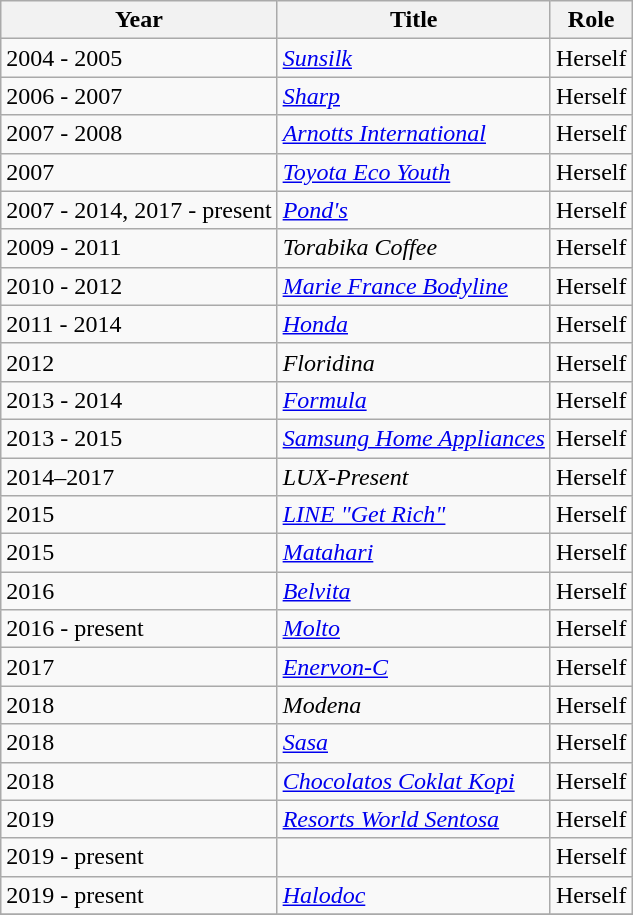<table class="wikitable">
<tr>
<th>Year</th>
<th>Title</th>
<th>Role</th>
</tr>
<tr>
<td>2004 - 2005</td>
<td><em><a href='#'>Sunsilk</a></em></td>
<td>Herself</td>
</tr>
<tr>
<td>2006 - 2007</td>
<td><em><a href='#'>Sharp</a></em></td>
<td>Herself</td>
</tr>
<tr>
<td>2007 - 2008</td>
<td><em><a href='#'>Arnotts International</a></em></td>
<td>Herself</td>
</tr>
<tr>
<td>2007</td>
<td><em><a href='#'>Toyota Eco Youth</a></em></td>
<td>Herself</td>
</tr>
<tr>
<td>2007 - 2014, 2017 - present</td>
<td><em><a href='#'>Pond's</a></em></td>
<td>Herself</td>
</tr>
<tr>
<td>2009 - 2011</td>
<td><em>Torabika Coffee</em></td>
<td>Herself</td>
</tr>
<tr>
<td>2010 - 2012</td>
<td><em><a href='#'>Marie France Bodyline</a></em></td>
<td>Herself</td>
</tr>
<tr>
<td>2011 - 2014</td>
<td><em><a href='#'>Honda</a></em></td>
<td>Herself</td>
</tr>
<tr>
<td>2012</td>
<td><em>Floridina</em></td>
<td>Herself</td>
</tr>
<tr>
<td>2013 - 2014</td>
<td><em><a href='#'>Formula</a></em></td>
<td>Herself</td>
</tr>
<tr>
<td>2013 - 2015</td>
<td><em><a href='#'>Samsung Home Appliances</a></em></td>
<td>Herself</td>
</tr>
<tr>
<td>2014–2017</td>
<td><em>LUX-Present</em></td>
<td>Herself</td>
</tr>
<tr>
<td>2015</td>
<td><em><a href='#'>LINE "Get Rich"</a></em></td>
<td>Herself</td>
</tr>
<tr>
<td>2015</td>
<td><em><a href='#'>Matahari</a></em></td>
<td>Herself</td>
</tr>
<tr>
<td>2016</td>
<td><em><a href='#'>Belvita</a></em></td>
<td>Herself</td>
</tr>
<tr>
<td>2016 - present</td>
<td><em><a href='#'>Molto</a></em></td>
<td>Herself</td>
</tr>
<tr>
<td>2017</td>
<td><em><a href='#'>Enervon-C</a></em></td>
<td>Herself</td>
</tr>
<tr>
<td>2018</td>
<td><em>Modena</em></td>
<td>Herself</td>
</tr>
<tr>
<td>2018</td>
<td><em><a href='#'>Sasa</a></em></td>
<td>Herself</td>
</tr>
<tr>
<td>2018</td>
<td><em><a href='#'>Chocolatos Coklat Kopi</a></em></td>
<td>Herself</td>
</tr>
<tr>
<td>2019</td>
<td><em><a href='#'>Resorts World Sentosa</a></em></td>
<td>Herself</td>
</tr>
<tr>
<td>2019 - present</td>
<td><em></em></td>
<td>Herself</td>
</tr>
<tr>
<td>2019 - present</td>
<td><em><a href='#'>Halodoc</a></em></td>
<td>Herself</td>
</tr>
<tr>
</tr>
</table>
